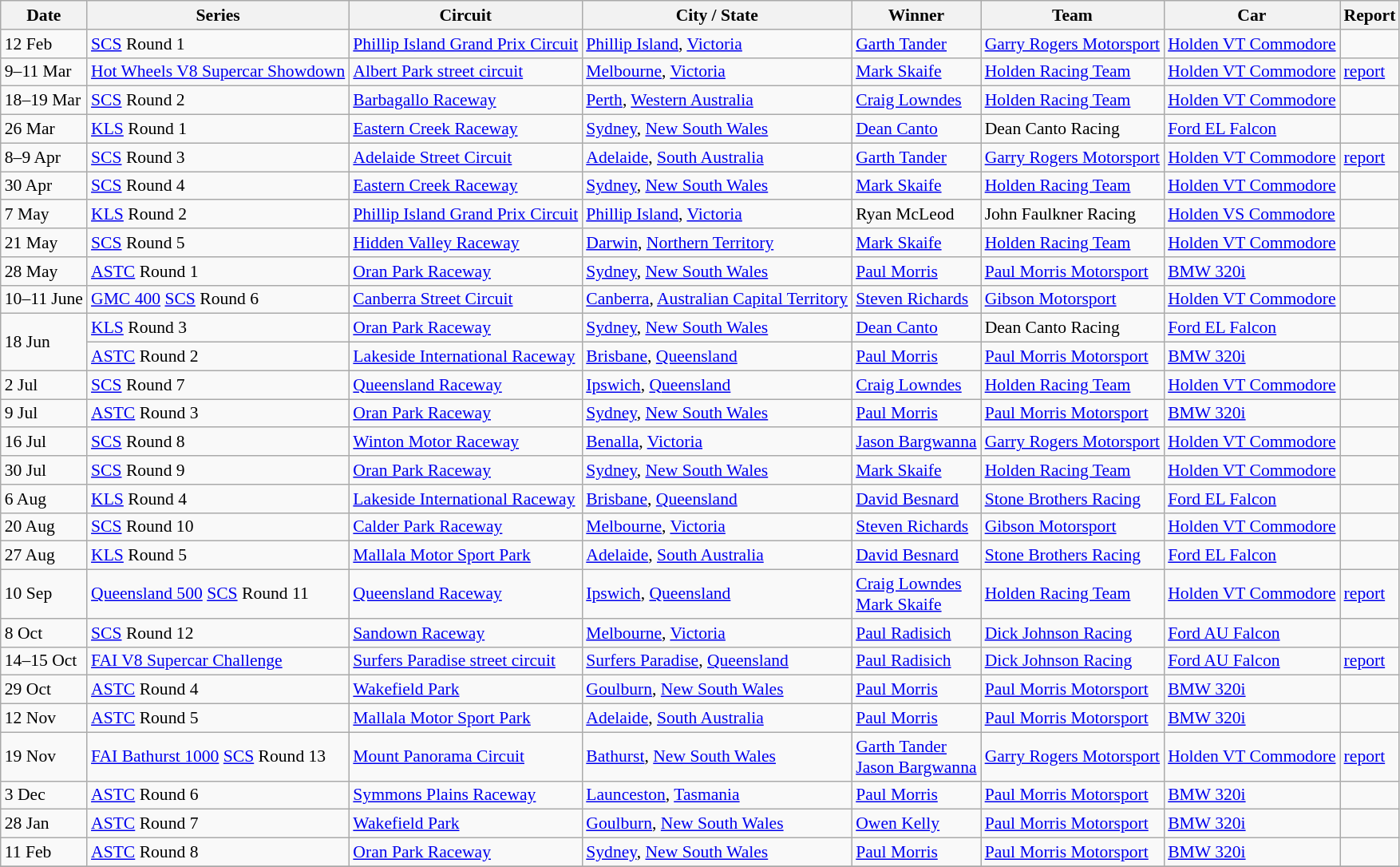<table class="wikitable" style="font-size: 90%">
<tr>
<th>Date</th>
<th>Series</th>
<th>Circuit</th>
<th>City / State</th>
<th>Winner</th>
<th>Team</th>
<th>Car</th>
<th>Report</th>
</tr>
<tr>
<td>12 Feb</td>
<td><a href='#'>SCS</a> Round 1</td>
<td><a href='#'>Phillip Island Grand Prix Circuit</a></td>
<td><a href='#'>Phillip Island</a>, <a href='#'>Victoria</a></td>
<td><a href='#'>Garth Tander</a></td>
<td><a href='#'>Garry Rogers Motorsport</a></td>
<td><a href='#'>Holden VT Commodore</a></td>
<td></td>
</tr>
<tr>
<td>9–11 Mar</td>
<td><a href='#'>Hot Wheels V8 Supercar Showdown</a></td>
<td><a href='#'>Albert Park street circuit</a></td>
<td><a href='#'>Melbourne</a>, <a href='#'>Victoria</a></td>
<td><a href='#'>Mark Skaife</a></td>
<td><a href='#'>Holden Racing Team</a></td>
<td><a href='#'>Holden VT Commodore</a></td>
<td><a href='#'>report</a></td>
</tr>
<tr>
<td>18–19 Mar</td>
<td><a href='#'>SCS</a> Round 2</td>
<td><a href='#'>Barbagallo Raceway</a></td>
<td><a href='#'>Perth</a>, <a href='#'>Western Australia</a></td>
<td><a href='#'>Craig Lowndes</a></td>
<td><a href='#'>Holden Racing Team</a></td>
<td><a href='#'>Holden VT Commodore</a></td>
<td></td>
</tr>
<tr>
<td>26 Mar</td>
<td><a href='#'>KLS</a> Round 1</td>
<td><a href='#'>Eastern Creek Raceway</a></td>
<td><a href='#'>Sydney</a>, <a href='#'>New South Wales</a></td>
<td><a href='#'>Dean Canto</a></td>
<td>Dean Canto Racing</td>
<td><a href='#'>Ford EL Falcon</a></td>
<td></td>
</tr>
<tr>
<td>8–9 Apr</td>
<td><a href='#'>SCS</a> Round 3</td>
<td><a href='#'>Adelaide Street Circuit</a></td>
<td><a href='#'>Adelaide</a>, <a href='#'>South Australia</a></td>
<td><a href='#'>Garth Tander</a></td>
<td><a href='#'>Garry Rogers Motorsport</a></td>
<td><a href='#'>Holden VT Commodore</a></td>
<td><a href='#'>report</a></td>
</tr>
<tr>
<td>30 Apr</td>
<td><a href='#'>SCS</a> Round 4</td>
<td><a href='#'>Eastern Creek Raceway</a></td>
<td><a href='#'>Sydney</a>, <a href='#'>New South Wales</a></td>
<td><a href='#'>Mark Skaife</a></td>
<td><a href='#'>Holden Racing Team</a></td>
<td><a href='#'>Holden VT Commodore</a></td>
<td></td>
</tr>
<tr>
<td>7 May</td>
<td><a href='#'>KLS</a> Round 2</td>
<td><a href='#'>Phillip Island Grand Prix Circuit</a></td>
<td><a href='#'>Phillip Island</a>, <a href='#'>Victoria</a></td>
<td>Ryan McLeod</td>
<td>John Faulkner Racing</td>
<td><a href='#'>Holden VS Commodore</a></td>
<td></td>
</tr>
<tr>
<td>21 May</td>
<td><a href='#'>SCS</a> Round 5</td>
<td><a href='#'>Hidden Valley Raceway</a></td>
<td><a href='#'>Darwin</a>, <a href='#'>Northern Territory</a></td>
<td><a href='#'>Mark Skaife</a></td>
<td><a href='#'>Holden Racing Team</a></td>
<td><a href='#'>Holden VT Commodore</a></td>
<td></td>
</tr>
<tr>
<td>28 May</td>
<td><a href='#'>ASTC</a> Round 1</td>
<td><a href='#'>Oran Park Raceway</a></td>
<td><a href='#'>Sydney</a>, <a href='#'>New South Wales</a></td>
<td><a href='#'>Paul Morris</a></td>
<td><a href='#'>Paul Morris Motorsport</a></td>
<td><a href='#'>BMW 320i</a></td>
<td></td>
</tr>
<tr>
<td>10–11 June</td>
<td><a href='#'>GMC 400</a> <a href='#'>SCS</a> Round 6</td>
<td><a href='#'>Canberra Street Circuit</a></td>
<td><a href='#'>Canberra</a>, <a href='#'>Australian Capital Territory</a></td>
<td><a href='#'>Steven Richards</a></td>
<td><a href='#'>Gibson Motorsport</a></td>
<td><a href='#'>Holden VT Commodore</a></td>
<td></td>
</tr>
<tr>
<td rowspan=2>18 Jun</td>
<td><a href='#'>KLS</a> Round 3</td>
<td><a href='#'>Oran Park Raceway</a></td>
<td><a href='#'>Sydney</a>, <a href='#'>New South Wales</a></td>
<td><a href='#'>Dean Canto</a></td>
<td>Dean Canto Racing</td>
<td><a href='#'>Ford EL Falcon</a></td>
<td></td>
</tr>
<tr>
<td><a href='#'>ASTC</a> Round 2</td>
<td><a href='#'>Lakeside International Raceway</a></td>
<td><a href='#'>Brisbane</a>, <a href='#'>Queensland</a></td>
<td><a href='#'>Paul Morris</a></td>
<td><a href='#'>Paul Morris Motorsport</a></td>
<td><a href='#'>BMW 320i</a></td>
<td></td>
</tr>
<tr>
<td>2 Jul</td>
<td><a href='#'>SCS</a> Round 7</td>
<td><a href='#'>Queensland Raceway</a></td>
<td><a href='#'>Ipswich</a>, <a href='#'>Queensland</a></td>
<td><a href='#'>Craig Lowndes</a></td>
<td><a href='#'>Holden Racing Team</a></td>
<td><a href='#'>Holden VT Commodore</a></td>
<td></td>
</tr>
<tr>
<td>9 Jul</td>
<td><a href='#'>ASTC</a> Round 3</td>
<td><a href='#'>Oran Park Raceway</a></td>
<td><a href='#'>Sydney</a>, <a href='#'>New South Wales</a></td>
<td><a href='#'>Paul Morris</a></td>
<td><a href='#'>Paul Morris Motorsport</a></td>
<td><a href='#'>BMW 320i</a></td>
<td></td>
</tr>
<tr>
<td>16 Jul</td>
<td><a href='#'>SCS</a> Round 8</td>
<td><a href='#'>Winton Motor Raceway</a></td>
<td><a href='#'>Benalla</a>, <a href='#'>Victoria</a></td>
<td><a href='#'>Jason Bargwanna</a></td>
<td><a href='#'>Garry Rogers Motorsport</a></td>
<td><a href='#'>Holden VT Commodore</a></td>
<td></td>
</tr>
<tr>
<td>30 Jul</td>
<td><a href='#'>SCS</a> Round 9</td>
<td><a href='#'>Oran Park Raceway</a></td>
<td><a href='#'>Sydney</a>, <a href='#'>New South Wales</a></td>
<td><a href='#'>Mark Skaife</a></td>
<td><a href='#'>Holden Racing Team</a></td>
<td><a href='#'>Holden VT Commodore</a></td>
<td></td>
</tr>
<tr>
<td>6 Aug</td>
<td><a href='#'>KLS</a> Round 4</td>
<td><a href='#'>Lakeside International Raceway</a></td>
<td><a href='#'>Brisbane</a>, <a href='#'>Queensland</a></td>
<td><a href='#'>David Besnard</a></td>
<td><a href='#'>Stone Brothers Racing</a></td>
<td><a href='#'>Ford EL Falcon</a></td>
<td></td>
</tr>
<tr>
<td>20 Aug</td>
<td><a href='#'>SCS</a> Round 10</td>
<td><a href='#'>Calder Park Raceway</a></td>
<td><a href='#'>Melbourne</a>, <a href='#'>Victoria</a></td>
<td><a href='#'>Steven Richards</a></td>
<td><a href='#'>Gibson Motorsport</a></td>
<td><a href='#'>Holden VT Commodore</a></td>
<td></td>
</tr>
<tr>
<td>27 Aug</td>
<td><a href='#'>KLS</a> Round 5</td>
<td><a href='#'>Mallala Motor Sport Park</a></td>
<td><a href='#'>Adelaide</a>, <a href='#'>South Australia</a></td>
<td><a href='#'>David Besnard</a></td>
<td><a href='#'>Stone Brothers Racing</a></td>
<td><a href='#'>Ford EL Falcon</a></td>
<td></td>
</tr>
<tr>
<td>10 Sep</td>
<td><a href='#'>Queensland 500</a> <a href='#'>SCS</a> Round 11</td>
<td><a href='#'>Queensland Raceway</a></td>
<td><a href='#'>Ipswich</a>, <a href='#'>Queensland</a></td>
<td><a href='#'>Craig Lowndes</a><br><a href='#'>Mark Skaife</a></td>
<td><a href='#'>Holden Racing Team</a></td>
<td><a href='#'>Holden VT Commodore</a></td>
<td><a href='#'>report</a></td>
</tr>
<tr>
<td>8 Oct</td>
<td><a href='#'>SCS</a> Round 12</td>
<td><a href='#'>Sandown Raceway</a></td>
<td><a href='#'>Melbourne</a>, <a href='#'>Victoria</a></td>
<td><a href='#'>Paul Radisich</a></td>
<td><a href='#'>Dick Johnson Racing</a></td>
<td><a href='#'>Ford AU Falcon</a></td>
<td></td>
</tr>
<tr>
<td>14–15 Oct</td>
<td><a href='#'>FAI V8 Supercar Challenge</a></td>
<td><a href='#'>Surfers Paradise street circuit</a></td>
<td><a href='#'>Surfers Paradise</a>, <a href='#'>Queensland</a></td>
<td><a href='#'>Paul Radisich</a></td>
<td><a href='#'>Dick Johnson Racing</a></td>
<td><a href='#'>Ford AU Falcon</a></td>
<td><a href='#'>report</a></td>
</tr>
<tr>
<td>29 Oct</td>
<td><a href='#'>ASTC</a> Round 4</td>
<td><a href='#'>Wakefield Park</a></td>
<td><a href='#'>Goulburn</a>, <a href='#'>New South Wales</a></td>
<td><a href='#'>Paul Morris</a></td>
<td><a href='#'>Paul Morris Motorsport</a></td>
<td><a href='#'>BMW 320i</a></td>
<td></td>
</tr>
<tr>
<td>12 Nov</td>
<td><a href='#'>ASTC</a> Round 5</td>
<td><a href='#'>Mallala Motor Sport Park</a></td>
<td><a href='#'>Adelaide</a>, <a href='#'>South Australia</a></td>
<td><a href='#'>Paul Morris</a></td>
<td><a href='#'>Paul Morris Motorsport</a></td>
<td><a href='#'>BMW 320i</a></td>
<td></td>
</tr>
<tr>
<td>19 Nov</td>
<td><a href='#'>FAI Bathurst 1000</a> <a href='#'>SCS</a> Round 13</td>
<td><a href='#'>Mount Panorama Circuit</a></td>
<td><a href='#'>Bathurst</a>, <a href='#'>New South Wales</a></td>
<td><a href='#'>Garth Tander</a><br><a href='#'>Jason Bargwanna</a></td>
<td><a href='#'>Garry Rogers Motorsport</a></td>
<td><a href='#'>Holden VT Commodore</a></td>
<td><a href='#'>report</a></td>
</tr>
<tr>
<td>3 Dec</td>
<td><a href='#'>ASTC</a> Round 6</td>
<td><a href='#'>Symmons Plains Raceway</a></td>
<td><a href='#'>Launceston</a>, <a href='#'>Tasmania</a></td>
<td><a href='#'>Paul Morris</a></td>
<td><a href='#'>Paul Morris Motorsport</a></td>
<td><a href='#'>BMW 320i</a></td>
<td></td>
</tr>
<tr>
<td>28 Jan</td>
<td><a href='#'>ASTC</a> Round 7</td>
<td><a href='#'>Wakefield Park</a></td>
<td><a href='#'>Goulburn</a>, <a href='#'>New South Wales</a></td>
<td><a href='#'>Owen Kelly</a></td>
<td><a href='#'>Paul Morris Motorsport</a></td>
<td><a href='#'>BMW 320i</a></td>
<td></td>
</tr>
<tr>
<td>11 Feb</td>
<td><a href='#'>ASTC</a> Round 8</td>
<td><a href='#'>Oran Park Raceway</a></td>
<td><a href='#'>Sydney</a>, <a href='#'>New South Wales</a></td>
<td><a href='#'>Paul Morris</a></td>
<td><a href='#'>Paul Morris Motorsport</a></td>
<td><a href='#'>BMW 320i</a></td>
<td></td>
</tr>
<tr>
</tr>
</table>
